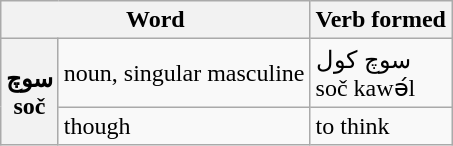<table class="wikitable">
<tr>
<th colspan="2">Word</th>
<th>Verb formed</th>
</tr>
<tr>
<th rowspan="2">سوچ<br>soč</th>
<td>noun, singular masculine</td>
<td>سوچ کول<br>soč kawә́l</td>
</tr>
<tr>
<td>though</td>
<td>to think</td>
</tr>
</table>
